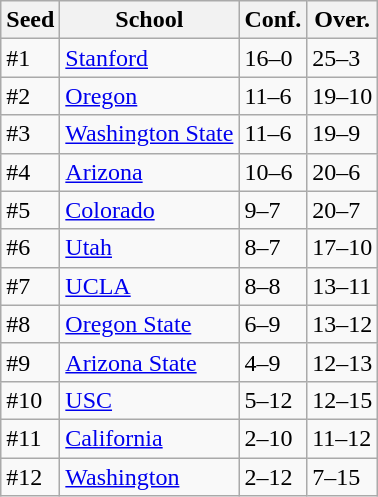<table class="wikitable">
<tr>
<th>Seed</th>
<th>School</th>
<th>Conf.</th>
<th>Over.</th>
</tr>
<tr>
<td>#1</td>
<td><a href='#'>Stanford</a></td>
<td>16–0</td>
<td>25–3</td>
</tr>
<tr>
<td>#2</td>
<td><a href='#'>Oregon</a></td>
<td>11–6</td>
<td>19–10</td>
</tr>
<tr>
<td>#3</td>
<td><a href='#'>Washington State</a></td>
<td>11–6</td>
<td>19–9</td>
</tr>
<tr>
<td>#4</td>
<td><a href='#'>Arizona</a></td>
<td>10–6</td>
<td>20–6</td>
</tr>
<tr>
<td>#5</td>
<td><a href='#'>Colorado</a></td>
<td>9–7</td>
<td>20–7</td>
</tr>
<tr>
<td>#6</td>
<td><a href='#'>Utah</a></td>
<td>8–7</td>
<td>17–10</td>
</tr>
<tr>
<td>#7</td>
<td><a href='#'>UCLA</a></td>
<td>8–8</td>
<td>13–11</td>
</tr>
<tr>
<td>#8</td>
<td><a href='#'>Oregon State</a></td>
<td>6–9</td>
<td>13–12</td>
</tr>
<tr>
<td>#9</td>
<td><a href='#'>Arizona State</a></td>
<td>4–9</td>
<td>12–13</td>
</tr>
<tr>
<td>#10</td>
<td><a href='#'>USC</a></td>
<td>5–12</td>
<td>12–15</td>
</tr>
<tr>
<td>#11</td>
<td><a href='#'>California</a></td>
<td>2–10</td>
<td>11–12</td>
</tr>
<tr>
<td>#12</td>
<td><a href='#'>Washington</a></td>
<td>2–12</td>
<td>7–15</td>
</tr>
</table>
